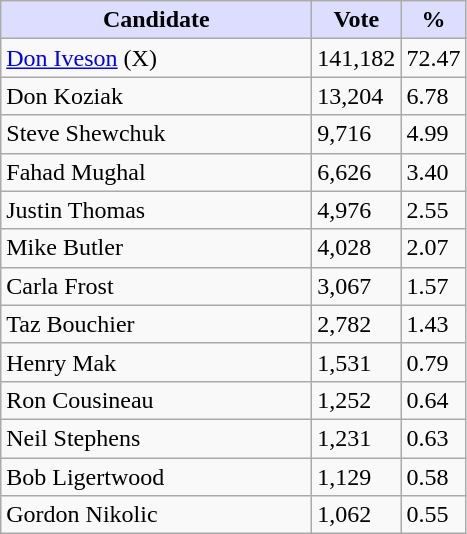<table class="wikitable">
<tr>
<th style="background:#ddf; width:200px;">Candidate</th>
<th style="background:#ddf; width:50px;">Vote</th>
<th style="background:#ddf; width:30px;">%</th>
</tr>
<tr>
<td><a href='#'>Don Iveson</a> (X)</td>
<td>141,182</td>
<td>72.47</td>
</tr>
<tr>
<td>Don Koziak</td>
<td>13,204</td>
<td>6.78</td>
</tr>
<tr>
<td>Steve Shewchuk</td>
<td>9,716</td>
<td>4.99</td>
</tr>
<tr>
<td>Fahad Mughal</td>
<td>6,626</td>
<td>3.40</td>
</tr>
<tr>
<td>Justin Thomas</td>
<td>4,976</td>
<td>2.55</td>
</tr>
<tr>
<td>Mike Butler</td>
<td>4,028</td>
<td>2.07</td>
</tr>
<tr>
<td>Carla Frost</td>
<td>3,067</td>
<td>1.57</td>
</tr>
<tr>
<td>Taz Bouchier</td>
<td>2,782</td>
<td>1.43</td>
</tr>
<tr>
<td>Henry Mak</td>
<td>1,531</td>
<td>0.79</td>
</tr>
<tr>
<td>Ron Cousineau</td>
<td>1,252</td>
<td>0.64</td>
</tr>
<tr>
<td>Neil Stephens</td>
<td>1,231</td>
<td>0.63</td>
</tr>
<tr>
<td>Bob Ligertwood</td>
<td>1,129</td>
<td>0.58</td>
</tr>
<tr>
<td>Gordon Nikolic</td>
<td>1,062</td>
<td>0.55</td>
</tr>
</table>
